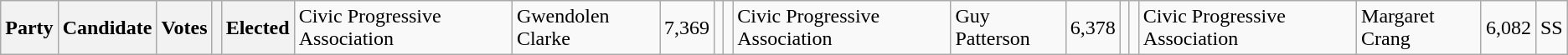<table class="wikitable">
<tr>
<th colspan="2">Party</th>
<th>Candidate</th>
<th>Votes</th>
<th></th>
<th>Elected<br>

</th>
<td>Civic Progressive Association</td>
<td>Gwendolen Clarke</td>
<td align="right">7,369</td>
<td></td>
<td align="center"><br>
</td>
<td>Civic Progressive Association</td>
<td>Guy Patterson</td>
<td align="right">6,378</td>
<td></td>
<td align="center"><br></td>
<td>Civic Progressive Association</td>
<td>Margaret Crang</td>
<td align="right">6,082</td>
<td>SS<br>






</td>
</tr>
</table>
